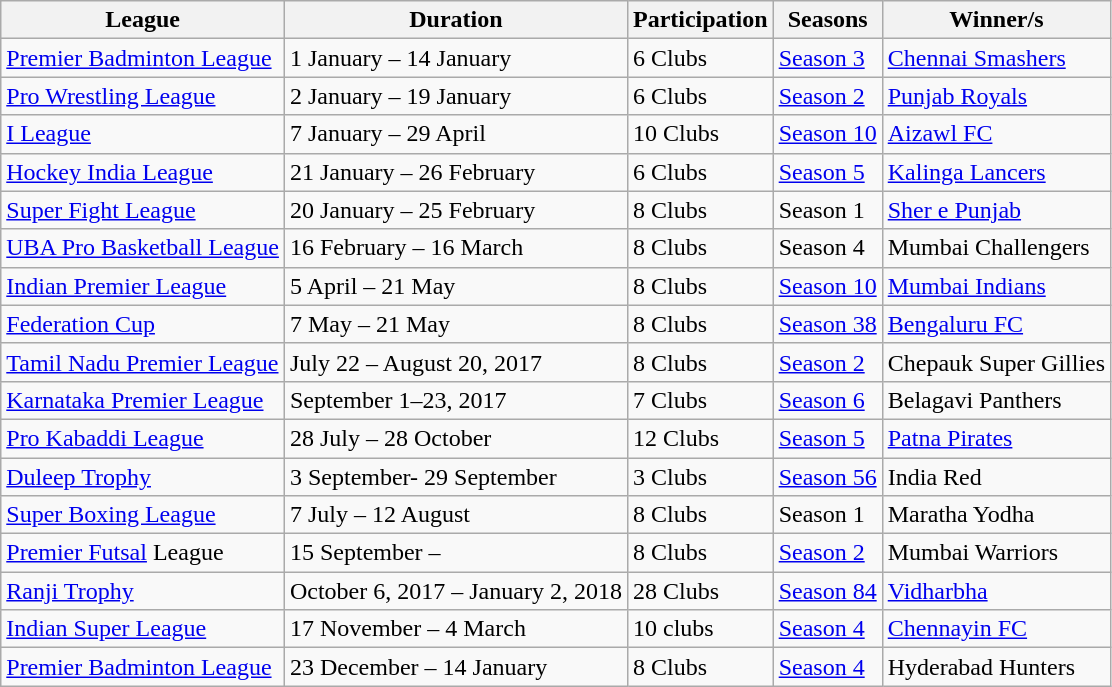<table class="wikitable sortable" align="center" style="margin:.5em;">
<tr>
<th>League</th>
<th>Duration</th>
<th>Participation</th>
<th>Seasons</th>
<th>Winner/s</th>
</tr>
<tr>
<td> <a href='#'>Premier Badminton League</a></td>
<td>1 January – 14 January</td>
<td>6 Clubs</td>
<td><a href='#'>Season 3</a></td>
<td><a href='#'>Chennai Smashers</a></td>
</tr>
<tr>
<td> <a href='#'>Pro Wrestling League</a></td>
<td>2 January – 19 January</td>
<td>6 Clubs</td>
<td><a href='#'>Season 2</a></td>
<td><a href='#'>Punjab Royals</a></td>
</tr>
<tr>
<td> <a href='#'>I League</a></td>
<td>7 January – 29 April</td>
<td>10 Clubs</td>
<td><a href='#'>Season 10</a></td>
<td><a href='#'>Aizawl FC</a></td>
</tr>
<tr>
<td> <a href='#'>Hockey India League</a></td>
<td>21 January – 26 February</td>
<td>6 Clubs</td>
<td><a href='#'>Season 5</a></td>
<td><a href='#'>Kalinga Lancers</a></td>
</tr>
<tr>
<td> <a href='#'>Super Fight League</a></td>
<td>20 January – 25 February</td>
<td>8 Clubs</td>
<td>Season 1</td>
<td><a href='#'>Sher e Punjab</a></td>
</tr>
<tr>
<td><a href='#'>UBA Pro Basketball League</a></td>
<td>16 February – 16 March</td>
<td>8 Clubs</td>
<td>Season 4</td>
<td>Mumbai Challengers</td>
</tr>
<tr>
<td> <a href='#'>Indian Premier League</a></td>
<td>5 April – 21 May</td>
<td>8 Clubs</td>
<td><a href='#'>Season 10</a></td>
<td><a href='#'>Mumbai Indians</a></td>
</tr>
<tr>
<td> <a href='#'>Federation Cup</a></td>
<td>7 May – 21 May</td>
<td>8 Clubs</td>
<td><a href='#'>Season 38</a></td>
<td><a href='#'>Bengaluru FC</a></td>
</tr>
<tr>
<td> <a href='#'>Tamil Nadu Premier League</a></td>
<td>July 22 – August 20, 2017</td>
<td>8 Clubs</td>
<td><a href='#'>Season 2</a></td>
<td>Chepauk Super Gillies</td>
</tr>
<tr>
<td> <a href='#'>Karnataka Premier League</a></td>
<td>September 1–23, 2017</td>
<td>7 Clubs</td>
<td><a href='#'>Season 6</a></td>
<td>Belagavi Panthers</td>
</tr>
<tr>
<td> <a href='#'>Pro Kabaddi League</a></td>
<td>28 July – 28 October</td>
<td>12 Clubs</td>
<td><a href='#'>Season 5</a></td>
<td><a href='#'>Patna Pirates</a></td>
</tr>
<tr>
<td> <a href='#'>Duleep Trophy</a></td>
<td>3 September- 29 September</td>
<td>3 Clubs</td>
<td><a href='#'>Season 56</a></td>
<td>India Red</td>
</tr>
<tr>
<td> <a href='#'>Super Boxing League</a></td>
<td>7 July – 12 August</td>
<td>8 Clubs</td>
<td>Season 1</td>
<td>Maratha Yodha</td>
</tr>
<tr>
<td> <a href='#'>Premier Futsal</a> League</td>
<td>15 September –</td>
<td>8 Clubs</td>
<td><a href='#'>Season 2</a></td>
<td>Mumbai Warriors</td>
</tr>
<tr>
<td> <a href='#'>Ranji Trophy</a></td>
<td>October 6, 2017 – January 2, 2018</td>
<td>28 Clubs</td>
<td><a href='#'>Season 84</a></td>
<td><a href='#'>Vidharbha</a></td>
</tr>
<tr>
<td> <a href='#'>Indian Super League</a></td>
<td>17 November – 4 March</td>
<td>10 clubs</td>
<td><a href='#'>Season 4</a></td>
<td><a href='#'>Chennayin FC</a></td>
</tr>
<tr>
<td> <a href='#'>Premier Badminton League</a></td>
<td>23 December – 14 January</td>
<td>8 Clubs</td>
<td><a href='#'>Season 4</a></td>
<td>Hyderabad Hunters</td>
</tr>
</table>
